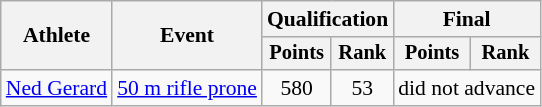<table class="wikitable" style="font-size:90%">
<tr>
<th rowspan="2">Athlete</th>
<th rowspan="2">Event</th>
<th colspan=2>Qualification</th>
<th colspan=2>Final</th>
</tr>
<tr style="font-size:95%">
<th>Points</th>
<th>Rank</th>
<th>Points</th>
<th>Rank</th>
</tr>
<tr align=center>
<td align=left><a href='#'>Ned Gerard</a></td>
<td align=left><a href='#'>50 m rifle prone</a></td>
<td>580</td>
<td>53</td>
<td colspan=2>did not advance</td>
</tr>
</table>
